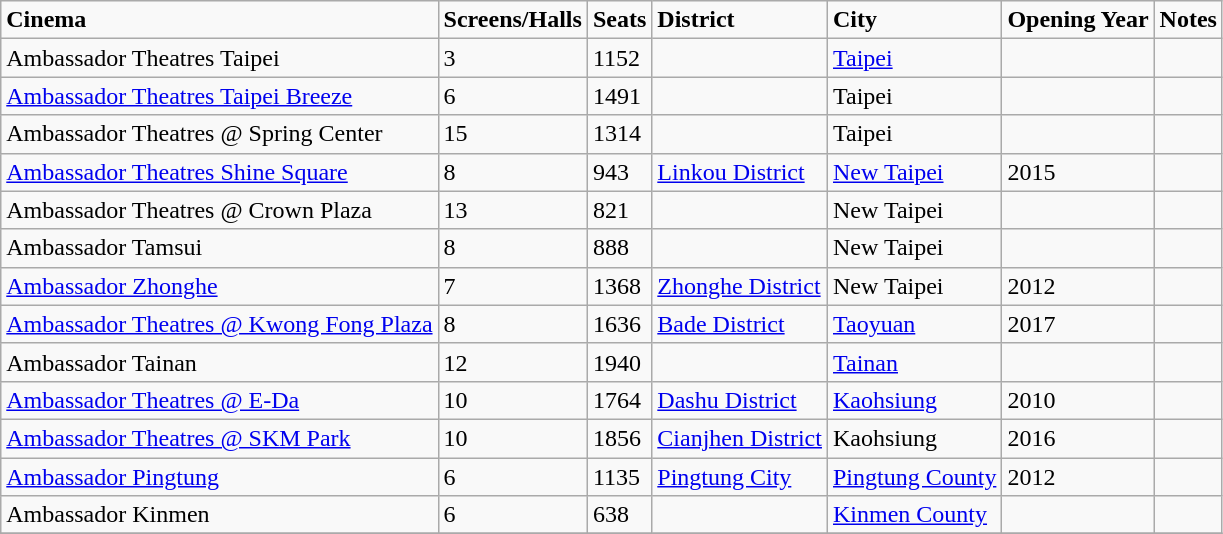<table class="wikitable sortable" style="text-align:left">
<tr>
<td><strong>Cinema</strong></td>
<td><strong>Screens/Halls</strong></td>
<td><strong>Seats</strong></td>
<td><strong>District</strong></td>
<td><strong>City</strong></td>
<td><strong>Opening Year</strong></td>
<td><strong>Notes</strong></td>
</tr>
<tr>
<td>Ambassador Theatres Taipei</td>
<td>3</td>
<td>1152</td>
<td></td>
<td><a href='#'>Taipei</a></td>
<td></td>
<td></td>
</tr>
<tr>
<td><a href='#'>Ambassador Theatres Taipei Breeze</a></td>
<td>6</td>
<td>1491</td>
<td></td>
<td>Taipei</td>
<td></td>
<td></td>
</tr>
<tr>
<td>Ambassador Theatres @ Spring Center</td>
<td>15</td>
<td>1314</td>
<td></td>
<td>Taipei</td>
<td></td>
<td></td>
</tr>
<tr>
<td><a href='#'>Ambassador Theatres Shine Square</a></td>
<td>8</td>
<td>943</td>
<td><a href='#'>Linkou District</a></td>
<td><a href='#'>New Taipei</a></td>
<td>2015</td>
<td></td>
</tr>
<tr>
<td>Ambassador Theatres @ Crown Plaza</td>
<td>13</td>
<td>821</td>
<td></td>
<td>New Taipei</td>
<td></td>
<td></td>
</tr>
<tr>
<td>Ambassador Tamsui</td>
<td>8</td>
<td>888</td>
<td></td>
<td>New Taipei</td>
<td></td>
<td></td>
</tr>
<tr>
<td><a href='#'>Ambassador Zhonghe</a></td>
<td>7</td>
<td>1368</td>
<td><a href='#'>Zhonghe District</a></td>
<td>New Taipei</td>
<td>2012</td>
<td></td>
</tr>
<tr>
<td><a href='#'>Ambassador Theatres @ Kwong Fong Plaza</a></td>
<td>8</td>
<td>1636</td>
<td><a href='#'>Bade District</a></td>
<td><a href='#'>Taoyuan</a></td>
<td>2017</td>
<td></td>
</tr>
<tr>
<td>Ambassador Tainan</td>
<td>12</td>
<td>1940</td>
<td></td>
<td><a href='#'>Tainan</a></td>
<td></td>
<td></td>
</tr>
<tr>
<td><a href='#'>Ambassador Theatres @ E-Da</a></td>
<td>10</td>
<td>1764</td>
<td><a href='#'>Dashu District</a></td>
<td><a href='#'>Kaohsiung</a></td>
<td>2010</td>
<td></td>
</tr>
<tr>
<td><a href='#'>Ambassador Theatres @ SKM Park</a></td>
<td>10</td>
<td>1856</td>
<td><a href='#'>Cianjhen District</a></td>
<td>Kaohsiung</td>
<td>2016</td>
<td></td>
</tr>
<tr>
<td><a href='#'>Ambassador Pingtung</a></td>
<td>6</td>
<td>1135</td>
<td><a href='#'>Pingtung City</a></td>
<td><a href='#'>Pingtung County</a></td>
<td>2012</td>
<td></td>
</tr>
<tr>
<td>Ambassador Kinmen</td>
<td>6</td>
<td>638</td>
<td></td>
<td><a href='#'>Kinmen County</a></td>
<td></td>
<td></td>
</tr>
<tr>
</tr>
</table>
